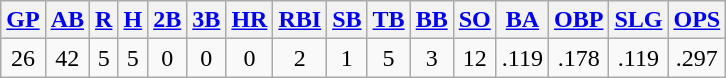<table class="wikitable">
<tr>
<th><a href='#'>GP</a></th>
<th><a href='#'>AB</a></th>
<th><a href='#'>R</a></th>
<th><a href='#'>H</a></th>
<th><a href='#'>2B</a></th>
<th><a href='#'>3B</a></th>
<th><a href='#'>HR</a></th>
<th><a href='#'>RBI</a></th>
<th><a href='#'>SB</a></th>
<th><a href='#'>TB</a></th>
<th><a href='#'>BB</a></th>
<th><a href='#'>SO</a></th>
<th><a href='#'>BA</a></th>
<th><a href='#'>OBP</a></th>
<th><a href='#'>SLG</a></th>
<th><a href='#'>OPS</a></th>
</tr>
<tr align=center>
<td>26</td>
<td>42</td>
<td>5</td>
<td>5</td>
<td>0</td>
<td>0</td>
<td>0</td>
<td>2</td>
<td>1</td>
<td>5</td>
<td>3</td>
<td>12</td>
<td>.119</td>
<td>.178</td>
<td>.119</td>
<td>.297</td>
</tr>
</table>
